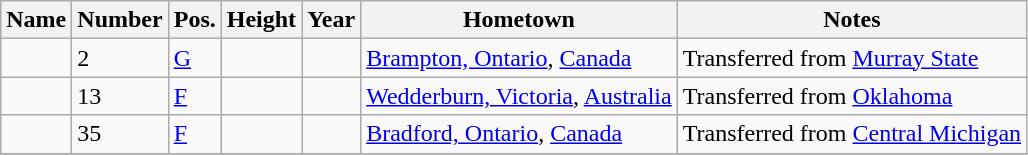<table class="wikitable sortable" border="1">
<tr>
<th>Name</th>
<th>Number</th>
<th>Pos.</th>
<th>Height</th>
<th>Year</th>
<th>Hometown</th>
<th class="unsortable">Notes</th>
</tr>
<tr>
<td></td>
<td>2</td>
<td><a href='#'>G</a></td>
<td></td>
<td></td>
<td><a href='#'>Brampton, Ontario</a>, <a href='#'>Canada</a></td>
<td>Transferred from <a href='#'>Murray State</a></td>
</tr>
<tr>
<td></td>
<td>13</td>
<td><a href='#'>F</a></td>
<td></td>
<td></td>
<td><a href='#'>Wedderburn, Victoria</a>, <a href='#'>Australia</a></td>
<td>Transferred from <a href='#'>Oklahoma</a></td>
</tr>
<tr>
<td></td>
<td>35</td>
<td><a href='#'>F</a></td>
<td></td>
<td></td>
<td><a href='#'>Bradford, Ontario</a>, <a href='#'>Canada</a></td>
<td>Transferred from <a href='#'>Central Michigan</a></td>
</tr>
<tr>
</tr>
</table>
